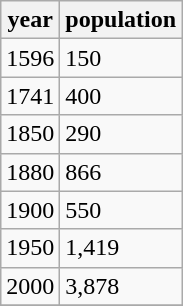<table class="wikitable">
<tr>
<th>year</th>
<th>population</th>
</tr>
<tr>
<td>1596</td>
<td>150</td>
</tr>
<tr>
<td>1741</td>
<td>400</td>
</tr>
<tr>
<td>1850</td>
<td>290</td>
</tr>
<tr>
<td>1880</td>
<td>866</td>
</tr>
<tr>
<td>1900</td>
<td>550</td>
</tr>
<tr>
<td>1950</td>
<td>1,419</td>
</tr>
<tr>
<td>2000</td>
<td>3,878</td>
</tr>
<tr>
</tr>
</table>
